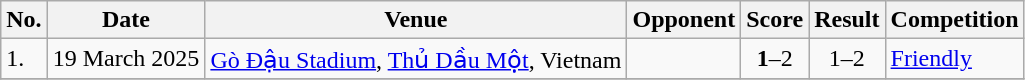<table class="wikitable">
<tr>
<th>No.</th>
<th>Date</th>
<th>Venue</th>
<th>Opponent</th>
<th>Score</th>
<th>Result</th>
<th>Competition</th>
</tr>
<tr>
<td>1.</td>
<td>19 March 2025</td>
<td><a href='#'>Gò Đậu Stadium</a>, <a href='#'>Thủ Dầu Một</a>, Vietnam</td>
<td></td>
<td align=center><strong>1</strong>–2</td>
<td align=center>1–2</td>
<td><a href='#'>Friendly</a></td>
</tr>
<tr>
</tr>
</table>
